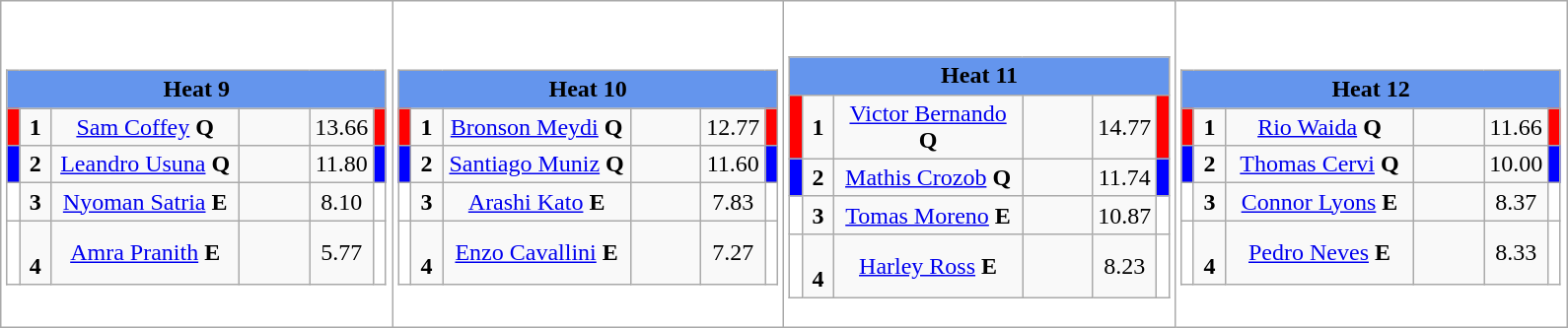<table class="wikitable" style="background:#fff;">
<tr>
<td><br><table class="wikitable" style="margin:1em auto;">
<tr>
<td colspan="8"  style="text-align:center; background:#6495ed;"><strong>Heat 9</strong></td>
</tr>
<tr>
<td style="width:01px; background: #f00;"></td>
<td style="width:14px; text-align:center;"><strong>1</strong></td>
<td style="width:120px; text-align:center;"><a href='#'>Sam Coffey</a> <strong>Q</strong></td>
<td style="width:40px; text-align:center;"></td>
<td style="width:20px; text-align:center;">13.66</td>
<td style="width:01px; background: #f00;"></td>
</tr>
<tr>
<td style="width:01px; background: #00f;"></td>
<td style="width:14px; text-align:center;"><strong>2</strong></td>
<td style="width:120px; text-align:center;"><a href='#'>Leandro Usuna</a> <strong>Q</strong></td>
<td style="width:40px; text-align:center;"></td>
<td style="width:20px; text-align:center;">11.80</td>
<td style="width:01px; background: #00f;"></td>
</tr>
<tr>
<td style="width:01px; background: #fff;"></td>
<td style="width:14px; text-align:center;"><strong>3</strong></td>
<td style="width:120px; text-align:center;"><a href='#'>Nyoman Satria</a> <strong>E</strong></td>
<td style="width:40px; text-align:center;"></td>
<td style="width:20px; text-align:center;">8.10</td>
<td style="width:01px; background: #fff;"></td>
</tr>
<tr>
<td style="width:01px; background: #fff;"></td>
<td style="width:14px; text-align:center;"><br><strong>4</strong></td>
<td style="width:120px; text-align:center;"><a href='#'>Amra Pranith</a> <strong>E</strong></td>
<td style="width:40px; text-align:center;"></td>
<td style="width:20px; text-align:center;">5.77</td>
<td style="width:01px; background: #fff;"></td>
</tr>
</table>
</td>
<td><br><table class="wikitable" style="margin:1em auto;">
<tr>
<td colspan="8"  style="text-align:center; background:#6495ed;"><strong>Heat 10</strong></td>
</tr>
<tr>
<td style="width:01px; background: #f00;"></td>
<td style="width:14px; text-align:center;"><strong>1</strong></td>
<td style="width:120px; text-align:center;"><a href='#'>Bronson Meydi</a> <strong>Q</strong></td>
<td style="width:40px; text-align:center;"></td>
<td style="width:20px; text-align:center;">12.77</td>
<td style="width:01px; background: #f00;"></td>
</tr>
<tr>
<td style="width:01px; background: #00f;"></td>
<td style="width:14px; text-align:center;"><strong>2</strong></td>
<td style="width:120px; text-align:center;"><a href='#'>Santiago Muniz</a> <strong>Q</strong></td>
<td style="width:40px; text-align:center;"></td>
<td style="width:20px; text-align:center;">11.60</td>
<td style="width:01px; background: #00f;"></td>
</tr>
<tr>
<td style="width:01px; background: #fff;"></td>
<td style="width:14px; text-align:center;"><strong>3</strong></td>
<td style="width:120px; text-align:center;"><a href='#'>Arashi Kato</a> <strong>E</strong></td>
<td style="width:40px; text-align:center;"></td>
<td style="width:20px; text-align:center;">7.83</td>
<td style="width:01px; background: #fff;"></td>
</tr>
<tr>
<td style="width:01px; background: #fff;"></td>
<td style="width:14px; text-align:center;"><br><strong>4</strong></td>
<td style="width:120px; text-align:center;"><a href='#'>Enzo Cavallini</a> <strong>E</strong></td>
<td style="width:40px; text-align:center;"></td>
<td style="width:20px; text-align:center;">7.27</td>
<td style="width:01px; background: #fff;"></td>
</tr>
</table>
</td>
<td><br><table class="wikitable" style="margin:1em auto;">
<tr>
<td colspan="8"  style="text-align:center; background:#6495ed;"><strong>Heat 11</strong></td>
</tr>
<tr>
<td style="width:01px; background: #f00;"></td>
<td style="width:14px; text-align:center;"><strong>1</strong></td>
<td style="width:120px; text-align:center;"><a href='#'>Victor Bernando</a> <strong>Q</strong></td>
<td style="width:40px; text-align:center;"></td>
<td style="width:20px; text-align:center;">14.77</td>
<td style="width:01px; background: #f00;"></td>
</tr>
<tr>
<td style="width:01px; background: #00f;"></td>
<td style="width:14px; text-align:center;"><strong>2</strong></td>
<td style="width:120px; text-align:center;"><a href='#'>Mathis Crozob</a> <strong>Q</strong></td>
<td style="width:40px; text-align:center;"></td>
<td style="width:20px; text-align:center;">11.74</td>
<td style="width:01px; background: #00f;"></td>
</tr>
<tr>
<td style="width:01px; background: #fff;"></td>
<td style="width:14px; text-align:center;"><strong>3</strong></td>
<td style="width:120px; text-align:center;"><a href='#'>Tomas Moreno</a> <strong>E</strong></td>
<td style="width:40px; text-align:center;"></td>
<td style="width:20px; text-align:center;">10.87</td>
<td style="width:01px; background: #fff;"></td>
</tr>
<tr>
<td style="width:01px; background: #fff;"></td>
<td style="width:14px; text-align:center;"><br><strong>4</strong></td>
<td style="width:120px; text-align:center;"><a href='#'>Harley Ross</a> <strong>E</strong></td>
<td style="width:40px; text-align:center;"></td>
<td style="width:20px; text-align:center;">8.23</td>
<td style="width:01px; background: #fff;"></td>
</tr>
</table>
</td>
<td><br><table class="wikitable" style="margin:1em auto;">
<tr>
<td colspan="8"  style="text-align:center; background:#6495ed;"><strong>Heat 12</strong></td>
</tr>
<tr>
<td style="width:01px; background: #f00;"></td>
<td style="width:14px; text-align:center;"><strong>1</strong></td>
<td style="width:120px; text-align:center;"><a href='#'>Rio Waida</a> <strong>Q</strong></td>
<td style="width:40px; text-align:center;"></td>
<td style="width:20px; text-align:center;">11.66</td>
<td style="width:01px; background: #f00;"></td>
</tr>
<tr>
<td style="width:01px; background: #00f;"></td>
<td style="width:14px; text-align:center;"><strong>2</strong></td>
<td style="width:120px; text-align:center;"><a href='#'>Thomas Cervi</a> <strong>Q</strong></td>
<td style="width:40px; text-align:center;"></td>
<td style="width:20px; text-align:center;">10.00</td>
<td style="width:01px; background: #00f;"></td>
</tr>
<tr>
<td style="width:01px; background: #fff;"></td>
<td style="width:14px; text-align:center;"><strong>3</strong></td>
<td style="width:120px; text-align:center;"><a href='#'>Connor Lyons</a> <strong>E</strong></td>
<td style="width:40px; text-align:center;"></td>
<td style="width:20px; text-align:center;">8.37</td>
<td style="width:01px; background: #fff;"></td>
</tr>
<tr>
<td style="width:01px; background: #fff;"></td>
<td style="width:14px; text-align:center;"><br><strong>4</strong></td>
<td style="width:120px; text-align:center;"><a href='#'>Pedro Neves</a> <strong>E</strong></td>
<td style="width:40px; text-align:center;"></td>
<td style="width:20px; text-align:center;">8.33</td>
<td style="width:01px; background: #fff;"></td>
</tr>
</table>
</td>
</tr>
</table>
